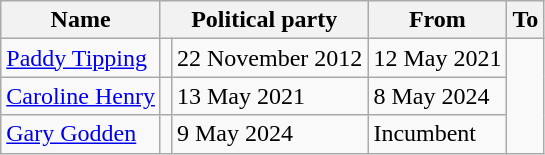<table class="wikitable">
<tr>
<th scope="col">Name</th>
<th scope="col" colspan="2">Political party</th>
<th scope="col">From </th>
<th scope="col">To</th>
</tr>
<tr>
<td><a href='#'>Paddy Tipping</a></td>
<td></td>
<td>22 November 2012</td>
<td>12 May 2021</td>
</tr>
<tr>
<td><a href='#'>Caroline Henry</a></td>
<td></td>
<td>13 May 2021</td>
<td>8 May 2024</td>
</tr>
<tr>
<td><a href='#'>Gary Godden</a></td>
<td></td>
<td>9 May 2024</td>
<td>Incumbent</td>
</tr>
</table>
